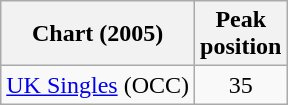<table class="wikitable">
<tr>
<th align="left">Chart (2005)</th>
<th align="left">Peak<br>position</th>
</tr>
<tr>
<td align="left"><a href='#'>UK Singles</a> (OCC)</td>
<td style="text-align:center;">35</td>
</tr>
</table>
